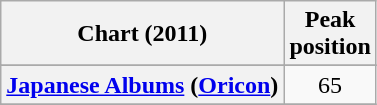<table class="wikitable sortable plainrowheaders">
<tr>
<th scope="col">Chart (2011)</th>
<th scope="col">Peak<br>position</th>
</tr>
<tr>
</tr>
<tr>
</tr>
<tr>
</tr>
<tr>
</tr>
<tr>
<th scope="row"><a href='#'>Japanese Albums</a> (<a href='#'>Oricon</a>)</th>
<td align="center">65</td>
</tr>
<tr>
</tr>
</table>
